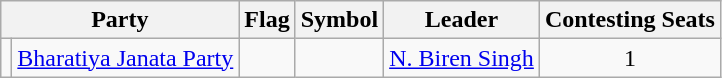<table class="wikitable" style="text-align:center">
<tr>
<th colspan="2">Party</th>
<th>Flag</th>
<th>Symbol</th>
<th>Leader</th>
<th>Contesting Seats</th>
</tr>
<tr>
<td></td>
<td><a href='#'>Bharatiya Janata Party</a></td>
<td></td>
<td></td>
<td><a href='#'>N. Biren Singh</a></td>
<td>1</td>
</tr>
</table>
